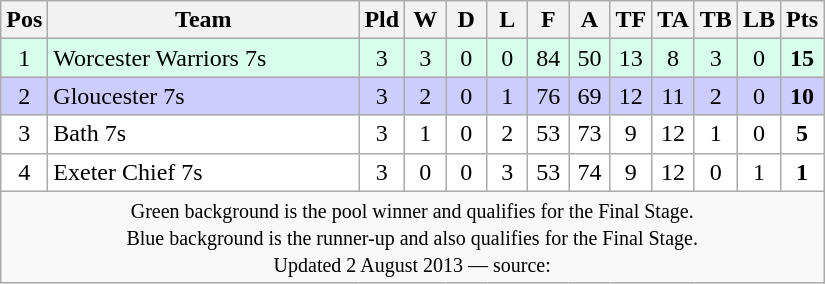<table class="wikitable" style="text-align: center;">
<tr>
<th width="20">Pos</th>
<th width="200">Team</th>
<th width="20">Pld</th>
<th width="20">W</th>
<th width="20">D</th>
<th width="20">L</th>
<th width="20">F</th>
<th width="20">A</th>
<th width="20">TF</th>
<th width="20">TA</th>
<th width="20">TB</th>
<th width="20">LB</th>
<th width="20">Pts</th>
</tr>
<tr bgcolor=#d8ffeb>
<td>1</td>
<td align=left>Worcester Warriors 7s</td>
<td>3</td>
<td>3</td>
<td>0</td>
<td>0</td>
<td>84</td>
<td>50</td>
<td>13</td>
<td>8</td>
<td>3</td>
<td>0</td>
<td><strong>15</strong></td>
</tr>
<tr bgcolor=#ccccff>
<td>2</td>
<td align=left>Gloucester 7s</td>
<td>3</td>
<td>2</td>
<td>0</td>
<td>1</td>
<td>76</td>
<td>69</td>
<td>12</td>
<td>11</td>
<td>2</td>
<td>0</td>
<td><strong>10</strong></td>
</tr>
<tr bgcolor=#ffffff>
<td>3</td>
<td align=left>Bath 7s</td>
<td>3</td>
<td>1</td>
<td>0</td>
<td>2</td>
<td>53</td>
<td>73</td>
<td>9</td>
<td>12</td>
<td>1</td>
<td>0</td>
<td><strong>5</strong></td>
</tr>
<tr bgcolor=#ffffff>
<td>4</td>
<td align=left>Exeter Chief 7s</td>
<td>3</td>
<td>0</td>
<td>0</td>
<td>3</td>
<td>53</td>
<td>74</td>
<td>9</td>
<td>12</td>
<td>0</td>
<td>1</td>
<td><strong>1</strong></td>
</tr>
<tr align=center>
<td colspan="13" style="border:0px"><small>Green background is the pool winner and qualifies for the Final Stage.<br>Blue background is the runner-up and also qualifies for the Final Stage.<br>Updated 2 August 2013 — source: </small></td>
</tr>
</table>
